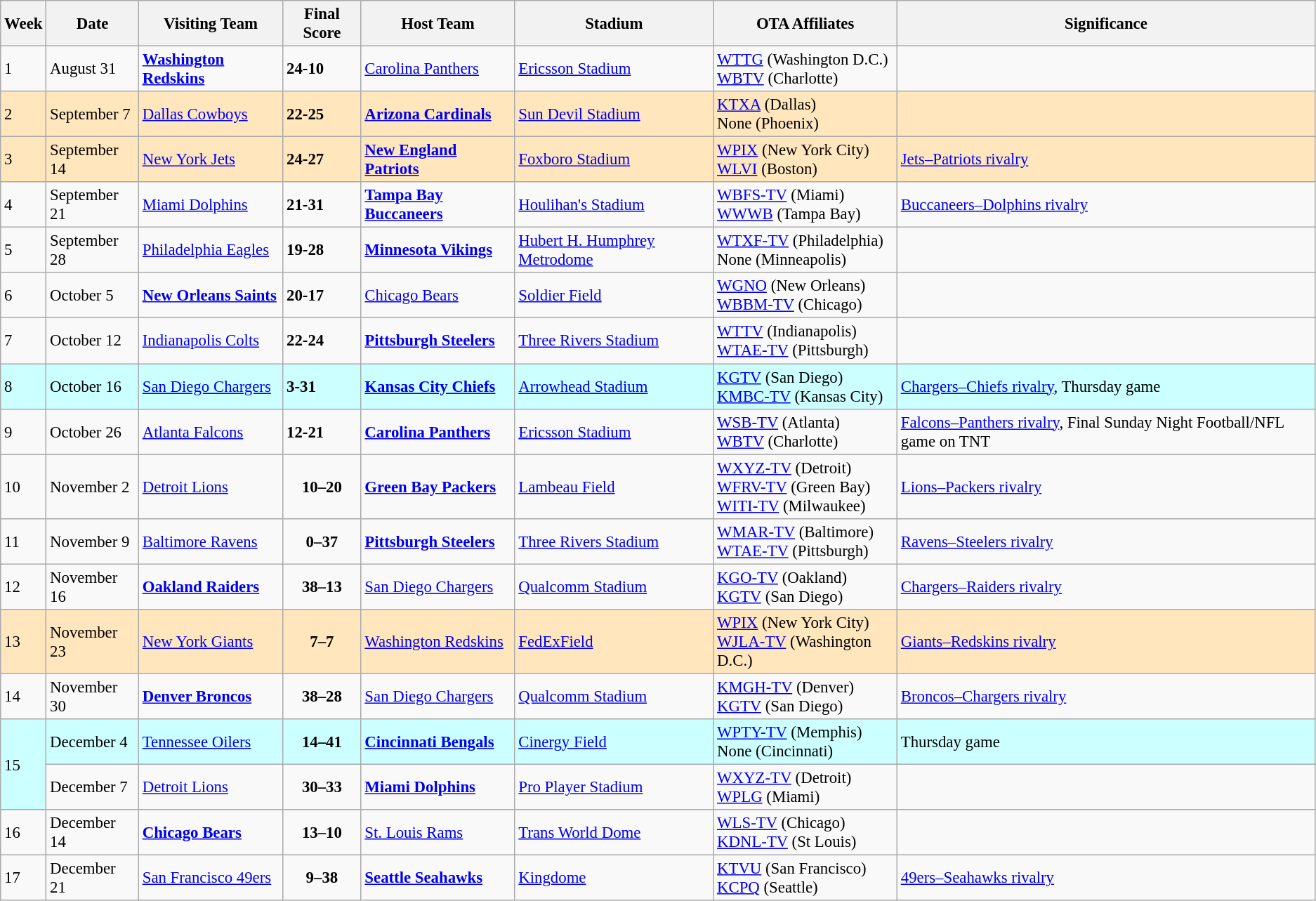<table class="wikitable" style="font-size: 95%;">
<tr>
<th>Week</th>
<th>Date</th>
<th>Visiting Team</th>
<th>Final Score</th>
<th>Host Team</th>
<th>Stadium</th>
<th>OTA Affiliates</th>
<th>Significance</th>
</tr>
<tr>
<td>1</td>
<td>August 31</td>
<td><strong><a href='#'>Washington Redskins</a></strong></td>
<td><strong>24-10</strong></td>
<td><a href='#'>Carolina Panthers</a></td>
<td><a href='#'>Ericsson Stadium</a></td>
<td><a href='#'>WTTG</a> (Washington D.C.)<br><a href='#'>WBTV</a> (Charlotte)</td>
<td></td>
</tr>
<tr bgcolor="#FFE6BD">
<td>2</td>
<td>September 7</td>
<td><a href='#'>Dallas Cowboys</a></td>
<td><strong>22-25</strong></td>
<td><strong><a href='#'>Arizona Cardinals</a></strong></td>
<td><a href='#'>Sun Devil Stadium</a></td>
<td><a href='#'>KTXA</a> (Dallas)<br>None (Phoenix)</td>
<td></td>
</tr>
<tr bgcolor="#FFE6BD">
<td>3</td>
<td>September 14</td>
<td><a href='#'>New York Jets</a></td>
<td><strong>24-27</strong></td>
<td><strong><a href='#'>New England Patriots</a></strong></td>
<td><a href='#'>Foxboro Stadium</a></td>
<td><a href='#'>WPIX</a> (New York City)<br><a href='#'>WLVI</a> (Boston)</td>
<td><a href='#'>Jets–Patriots rivalry</a></td>
</tr>
<tr>
<td>4</td>
<td>September 21</td>
<td><a href='#'>Miami Dolphins</a></td>
<td><strong>21-31</strong></td>
<td><strong><a href='#'>Tampa Bay Buccaneers</a></strong></td>
<td><a href='#'>Houlihan's Stadium</a></td>
<td><a href='#'>WBFS-TV</a> (Miami)<br><a href='#'>WWWB</a> (Tampa Bay)</td>
<td><a href='#'>Buccaneers–Dolphins rivalry</a></td>
</tr>
<tr>
<td>5</td>
<td>September 28</td>
<td><a href='#'>Philadelphia Eagles</a></td>
<td><strong>19-28</strong></td>
<td><strong><a href='#'>Minnesota Vikings</a></strong></td>
<td><a href='#'>Hubert H. Humphrey Metrodome</a></td>
<td><a href='#'>WTXF-TV</a> (Philadelphia)<br>None (Minneapolis)</td>
<td></td>
</tr>
<tr>
<td>6</td>
<td>October 5</td>
<td><strong><a href='#'>New Orleans Saints</a></strong></td>
<td><strong>20-17</strong></td>
<td><a href='#'>Chicago Bears</a></td>
<td><a href='#'>Soldier Field</a></td>
<td><a href='#'>WGNO</a> (New Orleans)<br><a href='#'>WBBM-TV</a> (Chicago)</td>
<td></td>
</tr>
<tr>
<td>7</td>
<td>October 12</td>
<td><a href='#'>Indianapolis Colts</a></td>
<td><strong>22-24</strong></td>
<td><strong><a href='#'>Pittsburgh Steelers</a></strong></td>
<td><a href='#'>Three Rivers Stadium</a></td>
<td><a href='#'>WTTV</a> (Indianapolis)<br><a href='#'>WTAE-TV</a> (Pittsburgh)</td>
<td></td>
</tr>
<tr bgcolor="#ccffff">
<td>8</td>
<td>October 16</td>
<td><a href='#'>San Diego Chargers</a></td>
<td><strong>3-31</strong></td>
<td><strong><a href='#'>Kansas City Chiefs</a></strong></td>
<td><a href='#'>Arrowhead Stadium</a></td>
<td><a href='#'>KGTV</a> (San Diego)<br><a href='#'>KMBC-TV</a> (Kansas City)</td>
<td><a href='#'>Chargers–Chiefs rivalry</a>, Thursday game</td>
</tr>
<tr>
<td>9</td>
<td>October 26</td>
<td><a href='#'>Atlanta Falcons</a></td>
<td><strong>12-21</strong></td>
<td><strong><a href='#'>Carolina Panthers</a></strong></td>
<td><a href='#'>Ericsson Stadium</a></td>
<td><a href='#'>WSB-TV</a> (Atlanta)<br><a href='#'>WBTV</a> (Charlotte)</td>
<td><a href='#'>Falcons–Panthers rivalry</a>, Final Sunday Night Football/NFL game on TNT</td>
</tr>
<tr>
<td>10</td>
<td>November 2</td>
<td><a href='#'>Detroit Lions</a></td>
<td align="center"><strong>10–20</strong></td>
<td><strong><a href='#'>Green Bay Packers</a></strong></td>
<td><a href='#'>Lambeau Field</a></td>
<td><a href='#'>WXYZ-TV</a> (Detroit)<br><a href='#'>WFRV-TV</a> (Green Bay)<br><a href='#'>WITI-TV</a> (Milwaukee)</td>
<td><a href='#'>Lions–Packers rivalry</a></td>
</tr>
<tr>
<td>11</td>
<td>November 9</td>
<td><a href='#'>Baltimore Ravens</a></td>
<td align="center"><strong>0–37</strong></td>
<td><strong><a href='#'>Pittsburgh Steelers</a></strong></td>
<td><a href='#'>Three Rivers Stadium</a></td>
<td><a href='#'>WMAR-TV</a> (Baltimore)<br><a href='#'>WTAE-TV</a> (Pittsburgh)</td>
<td><a href='#'>Ravens–Steelers rivalry</a></td>
</tr>
<tr>
<td>12</td>
<td>November 16</td>
<td><strong><a href='#'>Oakland Raiders</a></strong></td>
<td align="center"><strong>38–13</strong></td>
<td><a href='#'>San Diego Chargers</a></td>
<td><a href='#'>Qualcomm Stadium</a></td>
<td><a href='#'>KGO-TV</a> (Oakland)<br><a href='#'>KGTV</a> (San Diego)</td>
<td><a href='#'>Chargers–Raiders rivalry</a></td>
</tr>
<tr bgcolor="#FFE6BD">
<td>13</td>
<td>November 23</td>
<td><a href='#'>New York Giants</a></td>
<td align="center"><strong>7–7</strong></td>
<td><a href='#'>Washington Redskins</a></td>
<td><a href='#'>FedExField</a></td>
<td><a href='#'>WPIX</a> (New York City)<br><a href='#'>WJLA-TV</a> (Washington D.C.)</td>
<td><a href='#'>Giants–Redskins rivalry</a></td>
</tr>
<tr>
<td>14</td>
<td>November 30</td>
<td><strong><a href='#'>Denver Broncos</a></strong></td>
<td align="center"><strong>38–28</strong></td>
<td><a href='#'>San Diego Chargers</a></td>
<td><a href='#'>Qualcomm Stadium</a></td>
<td><a href='#'>KMGH-TV</a> (Denver)<br><a href='#'>KGTV</a> (San Diego)</td>
<td><a href='#'>Broncos–Chargers rivalry</a></td>
</tr>
<tr bgcolor="#ccffff">
<td rowspan="2">15</td>
<td>December 4</td>
<td><a href='#'>Tennessee Oilers</a></td>
<td align="center"><strong>14–41</strong></td>
<td><strong><a href='#'>Cincinnati Bengals</a></strong></td>
<td><a href='#'>Cinergy Field</a></td>
<td><a href='#'>WPTY-TV</a> (Memphis)<br>None (Cincinnati)</td>
<td>Thursday game</td>
</tr>
<tr>
<td>December 7</td>
<td><a href='#'>Detroit Lions</a></td>
<td align="center"><strong>30–33</strong></td>
<td><strong><a href='#'>Miami Dolphins</a></strong></td>
<td><a href='#'>Pro Player Stadium</a></td>
<td><a href='#'>WXYZ-TV</a> (Detroit)<br><a href='#'>WPLG</a> (Miami)</td>
<td></td>
</tr>
<tr>
<td>16</td>
<td>December 14</td>
<td><strong><a href='#'>Chicago Bears</a></strong></td>
<td align="center"><strong>13–10</strong></td>
<td><a href='#'>St. Louis Rams</a></td>
<td><a href='#'>Trans World Dome</a></td>
<td><a href='#'>WLS-TV</a> (Chicago)<br><a href='#'>KDNL-TV</a> (St Louis)</td>
<td></td>
</tr>
<tr>
<td>17</td>
<td>December 21</td>
<td><a href='#'>San Francisco 49ers</a></td>
<td align="center"><strong>9–38</strong></td>
<td><strong><a href='#'>Seattle Seahawks</a></strong></td>
<td><a href='#'>Kingdome</a></td>
<td><a href='#'>KTVU</a> (San Francisco)<br><a href='#'>KCPQ</a> (Seattle)</td>
<td><a href='#'>49ers–Seahawks rivalry</a></td>
</tr>
</table>
